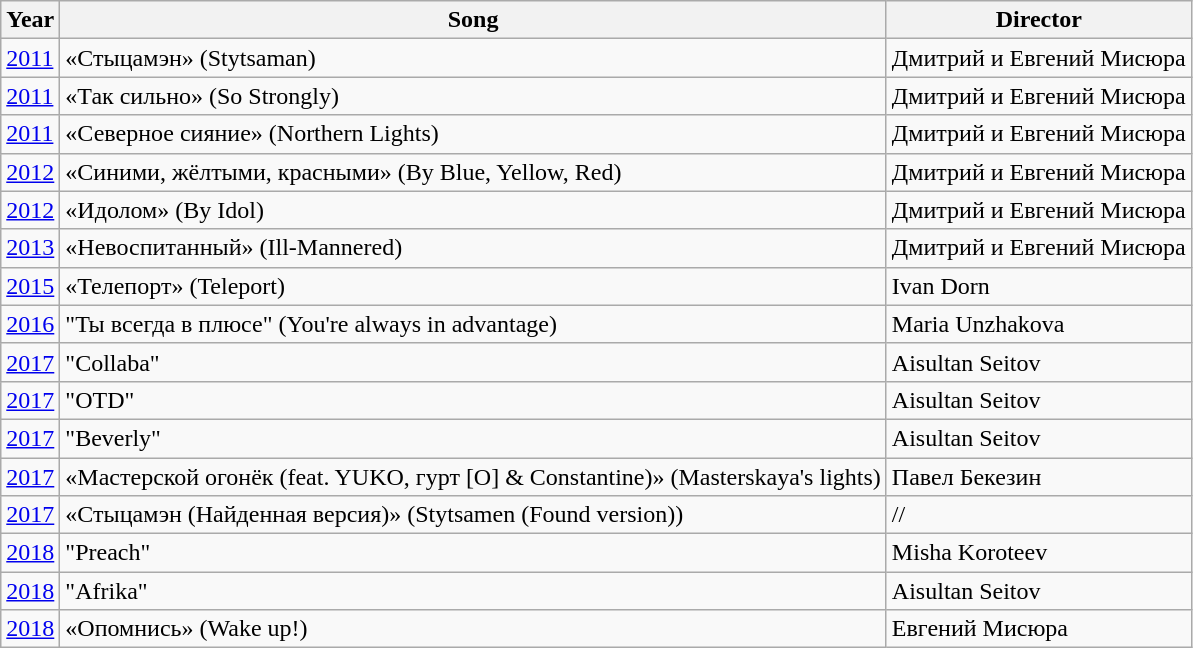<table class="wikitable sortable">
<tr>
<th>Year</th>
<th>Song</th>
<th>Director</th>
</tr>
<tr>
<td><a href='#'>2011</a></td>
<td>«Стыцамэн» (Stytsaman)</td>
<td>Дмитрий и Евгений Мисюра</td>
</tr>
<tr>
<td><a href='#'>2011</a></td>
<td>«Так сильно» (So Strongly)</td>
<td>Дмитрий и Евгений Мисюра</td>
</tr>
<tr>
<td><a href='#'>2011</a></td>
<td>«Северное сияние» (Northern Lights)</td>
<td>Дмитрий и Евгений Мисюра</td>
</tr>
<tr>
<td><a href='#'>2012</a></td>
<td>«Синими, жёлтыми, красными» (By Blue, Yellow, Red)</td>
<td>Дмитрий и Евгений Мисюра</td>
</tr>
<tr>
<td><a href='#'>2012</a></td>
<td>«Идолом» (By Idol)</td>
<td>Дмитрий и Евгений Мисюра</td>
</tr>
<tr>
<td><a href='#'>2013</a></td>
<td>«Невоспитанный» (Ill-Mannered)</td>
<td>Дмитрий и Евгений Мисюра</td>
</tr>
<tr>
<td><a href='#'>2015</a></td>
<td>«Телепорт» (Teleport)</td>
<td>Ivan Dorn</td>
</tr>
<tr>
<td><a href='#'>2016</a></td>
<td>"Ты всегда в плюсе" (You're always in advantage)</td>
<td>Maria Unzhakova</td>
</tr>
<tr>
<td><a href='#'>2017</a></td>
<td>"Collaba"</td>
<td>Aisultan Seitov</td>
</tr>
<tr>
<td><a href='#'>2017</a></td>
<td>"OTD"</td>
<td>Aisultan Seitov</td>
</tr>
<tr>
<td><a href='#'>2017</a></td>
<td>"Beverly"</td>
<td>Aisultan Seitov</td>
</tr>
<tr>
<td><a href='#'>2017</a></td>
<td>«Мастерской огонёк (feat. YUKO, гурт [О] & Constantine)» (Masterskaya's lights)</td>
<td>Павел Бекезин</td>
</tr>
<tr>
<td><a href='#'>2017</a></td>
<td>«Стыцамэн (Найденная версия)» (Stytsamen (Found version))</td>
<td>//</td>
</tr>
<tr>
<td><a href='#'>2018</a></td>
<td>"Preach"</td>
<td>Misha Koroteev</td>
</tr>
<tr>
<td><a href='#'>2018</a></td>
<td>"Afrika"</td>
<td>Aisultan Seitov</td>
</tr>
<tr>
<td><a href='#'>2018</a></td>
<td>«Опомнись» (Wake up!) </td>
<td>Евгений Мисюра</td>
</tr>
</table>
